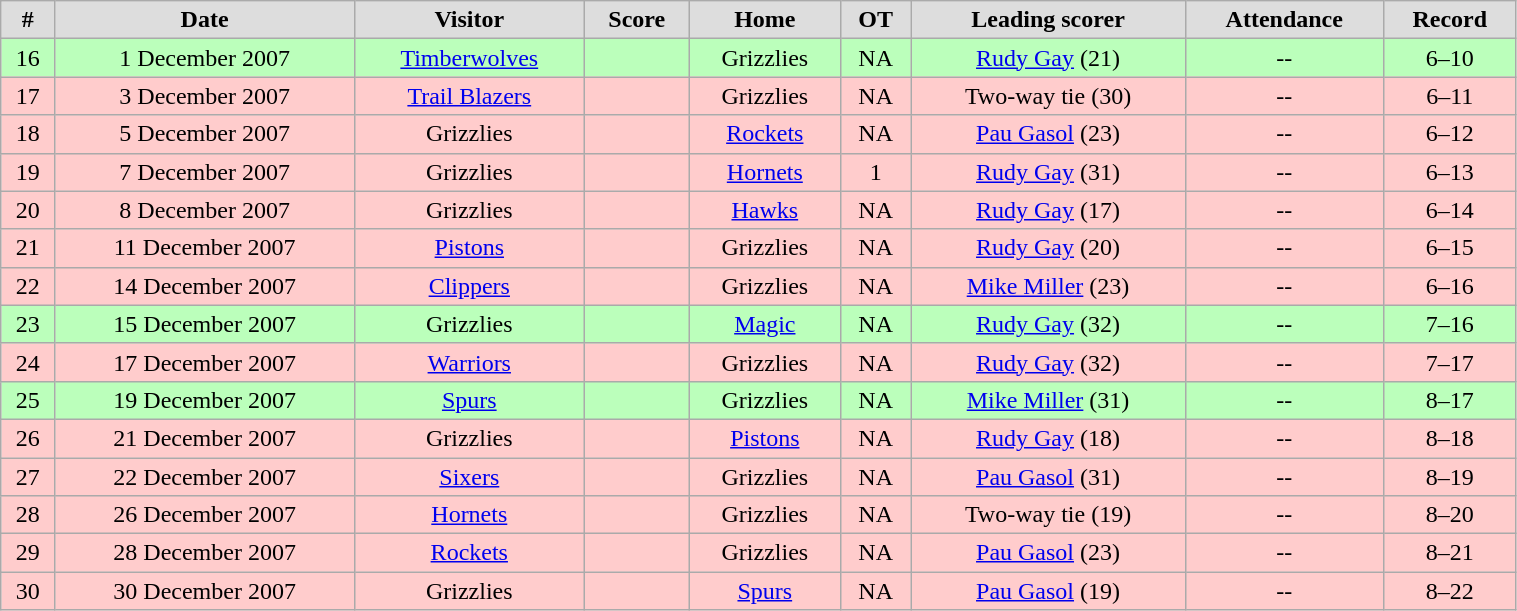<table class="wikitable" width="80%">
<tr align="center"  bgcolor="#dddddd">
<td><strong>#</strong></td>
<td><strong>Date</strong></td>
<td><strong>Visitor</strong></td>
<td><strong>Score</strong></td>
<td><strong>Home</strong></td>
<td><strong>OT</strong></td>
<td><strong>Leading scorer</strong></td>
<td><strong>Attendance</strong></td>
<td><strong>Record</strong></td>
</tr>
<tr align="center" bgcolor="#bbffbb">
<td>16</td>
<td>1 December 2007</td>
<td><a href='#'>Timberwolves</a></td>
<td></td>
<td>Grizzlies</td>
<td>NA</td>
<td><a href='#'>Rudy Gay</a> (21)</td>
<td>--</td>
<td>6–10</td>
</tr>
<tr align="center" bgcolor="#ffcccc">
<td>17</td>
<td>3 December 2007</td>
<td><a href='#'>Trail Blazers</a></td>
<td></td>
<td>Grizzlies</td>
<td>NA</td>
<td>Two-way tie (30)</td>
<td>--</td>
<td>6–11</td>
</tr>
<tr align="center" bgcolor="#ffcccc">
<td>18</td>
<td>5 December 2007</td>
<td>Grizzlies</td>
<td></td>
<td><a href='#'>Rockets</a></td>
<td>NA</td>
<td><a href='#'>Pau Gasol</a> (23)</td>
<td>--</td>
<td>6–12</td>
</tr>
<tr align="center" bgcolor="#ffcccc">
<td>19</td>
<td>7 December 2007</td>
<td>Grizzlies</td>
<td></td>
<td><a href='#'>Hornets</a></td>
<td>1</td>
<td><a href='#'>Rudy Gay</a> (31)</td>
<td>--</td>
<td>6–13</td>
</tr>
<tr align="center" bgcolor="#ffcccc">
<td>20</td>
<td>8 December 2007</td>
<td>Grizzlies</td>
<td></td>
<td><a href='#'>Hawks</a></td>
<td>NA</td>
<td><a href='#'>Rudy Gay</a> (17)</td>
<td>--</td>
<td>6–14</td>
</tr>
<tr align="center" bgcolor="#ffcccc">
<td>21</td>
<td>11 December 2007</td>
<td><a href='#'>Pistons</a></td>
<td></td>
<td>Grizzlies</td>
<td>NA</td>
<td><a href='#'>Rudy Gay</a> (20)</td>
<td>--</td>
<td>6–15</td>
</tr>
<tr align="center" bgcolor="#ffcccc">
<td>22</td>
<td>14 December 2007</td>
<td><a href='#'>Clippers</a></td>
<td></td>
<td>Grizzlies</td>
<td>NA</td>
<td><a href='#'>Mike Miller</a> (23)</td>
<td>--</td>
<td>6–16</td>
</tr>
<tr align="center" bgcolor="#bbffbb">
<td>23</td>
<td>15 December 2007</td>
<td>Grizzlies</td>
<td></td>
<td><a href='#'>Magic</a></td>
<td>NA</td>
<td><a href='#'>Rudy Gay</a> (32)</td>
<td>--</td>
<td>7–16</td>
</tr>
<tr align="center" bgcolor="#ffcccc">
<td>24</td>
<td>17 December 2007</td>
<td><a href='#'>Warriors</a></td>
<td></td>
<td>Grizzlies</td>
<td>NA</td>
<td><a href='#'>Rudy Gay</a> (32)</td>
<td>--</td>
<td>7–17</td>
</tr>
<tr align="center" bgcolor="#bbffbb">
<td>25</td>
<td>19 December 2007</td>
<td><a href='#'>Spurs</a></td>
<td></td>
<td>Grizzlies</td>
<td>NA</td>
<td><a href='#'>Mike Miller</a> (31)</td>
<td>--</td>
<td>8–17</td>
</tr>
<tr align="center" bgcolor="#ffcccc">
<td>26</td>
<td>21 December 2007</td>
<td>Grizzlies</td>
<td></td>
<td><a href='#'>Pistons</a></td>
<td>NA</td>
<td><a href='#'>Rudy Gay</a> (18)</td>
<td>--</td>
<td>8–18</td>
</tr>
<tr align="center" bgcolor="#ffcccc">
<td>27</td>
<td>22 December 2007</td>
<td><a href='#'>Sixers</a></td>
<td></td>
<td>Grizzlies</td>
<td>NA</td>
<td><a href='#'>Pau Gasol</a> (31)</td>
<td>--</td>
<td>8–19</td>
</tr>
<tr align="center" bgcolor="#ffcccc">
<td>28</td>
<td>26 December 2007</td>
<td><a href='#'>Hornets</a></td>
<td></td>
<td>Grizzlies</td>
<td>NA</td>
<td>Two-way tie (19)</td>
<td>--</td>
<td>8–20</td>
</tr>
<tr align="center" bgcolor="#ffcccc">
<td>29</td>
<td>28 December 2007</td>
<td><a href='#'>Rockets</a></td>
<td></td>
<td>Grizzlies</td>
<td>NA</td>
<td><a href='#'>Pau Gasol</a> (23)</td>
<td>--</td>
<td>8–21</td>
</tr>
<tr align="center" bgcolor="#ffcccc">
<td>30</td>
<td>30 December 2007</td>
<td>Grizzlies</td>
<td></td>
<td><a href='#'>Spurs</a></td>
<td>NA</td>
<td><a href='#'>Pau Gasol</a> (19)</td>
<td>--</td>
<td>8–22</td>
</tr>
</table>
